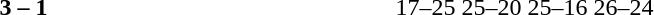<table>
<tr>
<th width=200></th>
<th width=80></th>
<th width=200></th>
<th width=220></th>
</tr>
<tr>
<td align=right><strong></strong></td>
<td align=center><strong>3 – 1</strong></td>
<td></td>
<td>17–25 25–20 25–16 26–24</td>
</tr>
</table>
